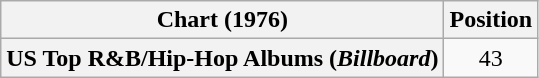<table class="wikitable plainrowheaders" style="text-align:center">
<tr>
<th scope="col">Chart (1976)</th>
<th scope="col">Position</th>
</tr>
<tr>
<th scope="row">US Top R&B/Hip-Hop Albums (<em>Billboard</em>)</th>
<td>43</td>
</tr>
</table>
